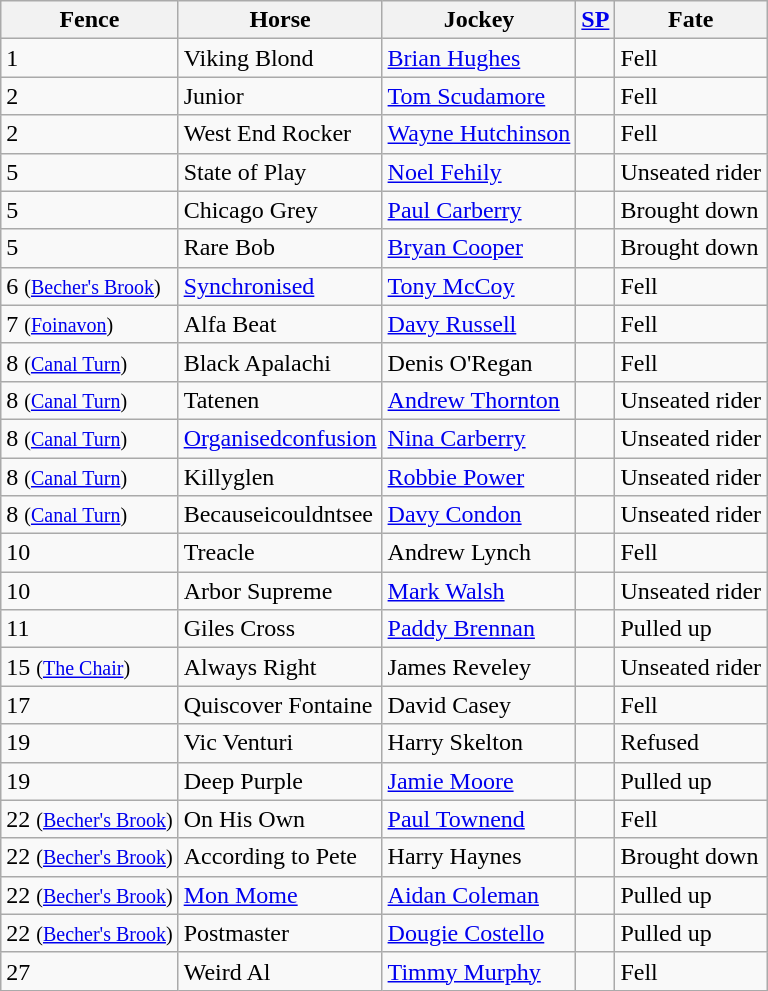<table class="wikitable sortable">
<tr>
<th>Fence</th>
<th>Horse</th>
<th>Jockey</th>
<th><a href='#'>SP</a></th>
<th>Fate</th>
</tr>
<tr>
<td>1</td>
<td>Viking Blond</td>
<td><a href='#'>Brian Hughes</a></td>
<td></td>
<td>Fell</td>
</tr>
<tr>
<td>2</td>
<td>Junior</td>
<td><a href='#'>Tom Scudamore</a></td>
<td></td>
<td>Fell</td>
</tr>
<tr>
<td>2</td>
<td>West End Rocker</td>
<td><a href='#'>Wayne Hutchinson</a></td>
<td></td>
<td>Fell</td>
</tr>
<tr>
<td>5</td>
<td>State of Play</td>
<td><a href='#'>Noel Fehily</a></td>
<td></td>
<td>Unseated rider</td>
</tr>
<tr>
<td>5</td>
<td>Chicago Grey</td>
<td><a href='#'>Paul Carberry</a></td>
<td></td>
<td>Brought down</td>
</tr>
<tr>
<td>5</td>
<td>Rare Bob</td>
<td><a href='#'>Bryan Cooper</a></td>
<td></td>
<td>Brought down</td>
</tr>
<tr>
<td>6 <small>(<a href='#'>Becher's Brook</a>)</small></td>
<td><a href='#'>Synchronised</a></td>
<td><a href='#'>Tony McCoy</a></td>
<td></td>
<td>Fell</td>
</tr>
<tr>
<td>7 <small>(<a href='#'>Foinavon</a>)</small></td>
<td>Alfa Beat</td>
<td><a href='#'>Davy Russell</a></td>
<td></td>
<td>Fell</td>
</tr>
<tr>
<td>8 <small>(<a href='#'>Canal Turn</a>)</small></td>
<td>Black Apalachi</td>
<td>Denis O'Regan</td>
<td></td>
<td>Fell</td>
</tr>
<tr>
<td>8 <small>(<a href='#'>Canal Turn</a>)</small></td>
<td>Tatenen</td>
<td><a href='#'>Andrew Thornton</a></td>
<td></td>
<td>Unseated rider</td>
</tr>
<tr>
<td>8 <small>(<a href='#'>Canal Turn</a>)</small></td>
<td><a href='#'>Organisedconfusion</a></td>
<td><a href='#'>Nina Carberry</a></td>
<td></td>
<td>Unseated rider</td>
</tr>
<tr>
<td>8 <small>(<a href='#'>Canal Turn</a>)</small></td>
<td>Killyglen</td>
<td><a href='#'>Robbie Power</a></td>
<td></td>
<td>Unseated rider</td>
</tr>
<tr>
<td>8 <small>(<a href='#'>Canal Turn</a>)</small></td>
<td>Becauseicouldntsee</td>
<td><a href='#'>Davy Condon</a></td>
<td></td>
<td>Unseated rider</td>
</tr>
<tr>
<td>10</td>
<td>Treacle</td>
<td>Andrew Lynch</td>
<td></td>
<td>Fell</td>
</tr>
<tr>
<td>10</td>
<td>Arbor Supreme</td>
<td><a href='#'>Mark Walsh</a></td>
<td></td>
<td>Unseated rider</td>
</tr>
<tr>
<td>11</td>
<td>Giles Cross</td>
<td><a href='#'>Paddy Brennan</a></td>
<td></td>
<td>Pulled up</td>
</tr>
<tr>
<td>15 <small>(<a href='#'>The Chair</a>)</small></td>
<td>Always Right</td>
<td>James Reveley</td>
<td></td>
<td>Unseated rider</td>
</tr>
<tr>
<td>17</td>
<td>Quiscover Fontaine</td>
<td>David Casey</td>
<td></td>
<td>Fell</td>
</tr>
<tr>
<td>19</td>
<td>Vic Venturi</td>
<td>Harry Skelton</td>
<td></td>
<td>Refused</td>
</tr>
<tr>
<td>19</td>
<td>Deep Purple</td>
<td><a href='#'>Jamie Moore</a></td>
<td></td>
<td>Pulled up</td>
</tr>
<tr>
<td>22 <small>(<a href='#'>Becher's Brook</a>)</small></td>
<td>On His Own</td>
<td><a href='#'>Paul Townend</a></td>
<td></td>
<td>Fell</td>
</tr>
<tr>
<td>22 <small>(<a href='#'>Becher's Brook</a>)</small></td>
<td>According to Pete</td>
<td>Harry Haynes</td>
<td></td>
<td>Brought down</td>
</tr>
<tr>
<td>22 <small>(<a href='#'>Becher's Brook</a>)</small></td>
<td><a href='#'>Mon Mome</a></td>
<td><a href='#'>Aidan Coleman</a></td>
<td></td>
<td>Pulled up</td>
</tr>
<tr>
<td>22 <small>(<a href='#'>Becher's Brook</a>)</small></td>
<td>Postmaster</td>
<td><a href='#'>Dougie Costello</a></td>
<td></td>
<td>Pulled up</td>
</tr>
<tr>
<td>27</td>
<td>Weird Al</td>
<td><a href='#'>Timmy Murphy</a></td>
<td></td>
<td>Fell</td>
</tr>
</table>
